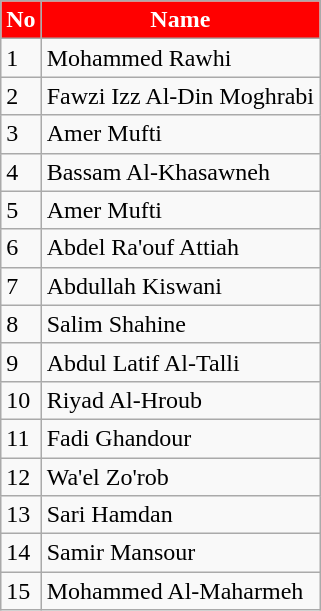<table class="wikitable">
<tr>
<th style="color:#FFFFFF; background:red;">No</th>
<th style="color:#FFFFFF; background:red;">Name</th>
</tr>
<tr>
<td>1</td>
<td align=left> Mohammed Rawhi</td>
</tr>
<tr>
<td>2</td>
<td align=left> Fawzi Izz Al-Din Moghrabi</td>
</tr>
<tr>
<td>3</td>
<td align=Left> Amer Mufti</td>
</tr>
<tr>
<td>4</td>
<td align=Left> Bassam Al-Khasawneh</td>
</tr>
<tr>
<td>5</td>
<td align=left> Amer Mufti</td>
</tr>
<tr>
<td>6</td>
<td align=left> Abdel Ra'ouf Attiah</td>
</tr>
<tr>
<td>7</td>
<td align=left> Abdullah Kiswani</td>
</tr>
<tr>
<td>8</td>
<td align=left> Salim Shahine</td>
</tr>
<tr>
<td>9</td>
<td align=left> Abdul Latif Al-Talli</td>
</tr>
<tr>
<td>10</td>
<td align=left> Riyad Al-Hroub</td>
</tr>
<tr>
<td>11</td>
<td align=left> Fadi Ghandour</td>
</tr>
<tr>
<td>12</td>
<td align=left> Wa'el Zo'rob</td>
</tr>
<tr>
<td>13</td>
<td align=left> Sari Hamdan</td>
</tr>
<tr>
<td>14</td>
<td align=left> Samir Mansour</td>
</tr>
<tr>
<td>15</td>
<td align=left> Mohammed Al-Maharmeh</td>
</tr>
</table>
